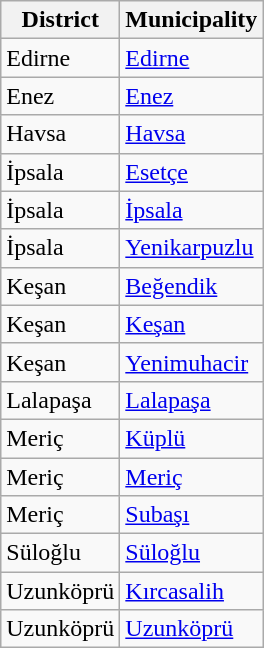<table class="sortable wikitable">
<tr>
<th>District</th>
<th>Municipality</th>
</tr>
<tr>
<td>Edirne</td>
<td><a href='#'>Edirne</a></td>
</tr>
<tr>
<td>Enez</td>
<td><a href='#'>Enez</a></td>
</tr>
<tr>
<td>Havsa</td>
<td><a href='#'>Havsa</a></td>
</tr>
<tr>
<td>İpsala</td>
<td><a href='#'>Esetçe</a></td>
</tr>
<tr>
<td>İpsala</td>
<td><a href='#'>İpsala</a></td>
</tr>
<tr>
<td>İpsala</td>
<td><a href='#'>Yenikarpuzlu</a></td>
</tr>
<tr>
<td>Keşan</td>
<td><a href='#'>Beğendik</a></td>
</tr>
<tr>
<td>Keşan</td>
<td><a href='#'>Keşan</a></td>
</tr>
<tr>
<td>Keşan</td>
<td><a href='#'>Yenimuhacir</a></td>
</tr>
<tr>
<td>Lalapaşa</td>
<td><a href='#'>Lalapaşa</a></td>
</tr>
<tr>
<td>Meriç</td>
<td><a href='#'>Küplü</a></td>
</tr>
<tr>
<td>Meriç</td>
<td><a href='#'>Meriç</a></td>
</tr>
<tr>
<td>Meriç</td>
<td><a href='#'>Subaşı</a></td>
</tr>
<tr>
<td>Süloğlu</td>
<td><a href='#'>Süloğlu</a></td>
</tr>
<tr>
<td>Uzunköprü</td>
<td><a href='#'>Kırcasalih</a></td>
</tr>
<tr>
<td>Uzunköprü</td>
<td><a href='#'>Uzunköprü</a></td>
</tr>
</table>
